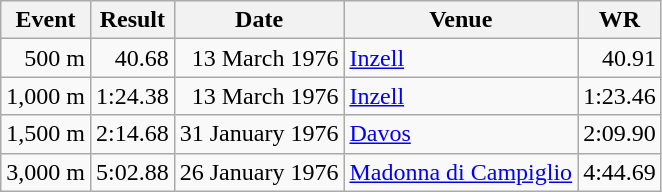<table class="wikitable">
<tr>
<th>Event</th>
<th>Result</th>
<th>Date</th>
<th>Venue</th>
<th>WR</th>
</tr>
<tr align="right">
<td>500 m</td>
<td>40.68</td>
<td>13 March 1976</td>
<td align="left"><a href='#'>Inzell</a></td>
<td>40.91</td>
</tr>
<tr align="right">
<td>1,000 m</td>
<td>1:24.38</td>
<td>13 March 1976</td>
<td align="left"><a href='#'>Inzell</a></td>
<td>1:23.46</td>
</tr>
<tr align="right">
<td>1,500 m</td>
<td>2:14.68</td>
<td>31 January 1976</td>
<td align="left"><a href='#'>Davos</a></td>
<td>2:09.90</td>
</tr>
<tr align="right">
<td>3,000 m</td>
<td>5:02.88</td>
<td>26 January 1976</td>
<td align="left"><a href='#'>Madonna di Campiglio</a></td>
<td>4:44.69</td>
</tr>
</table>
